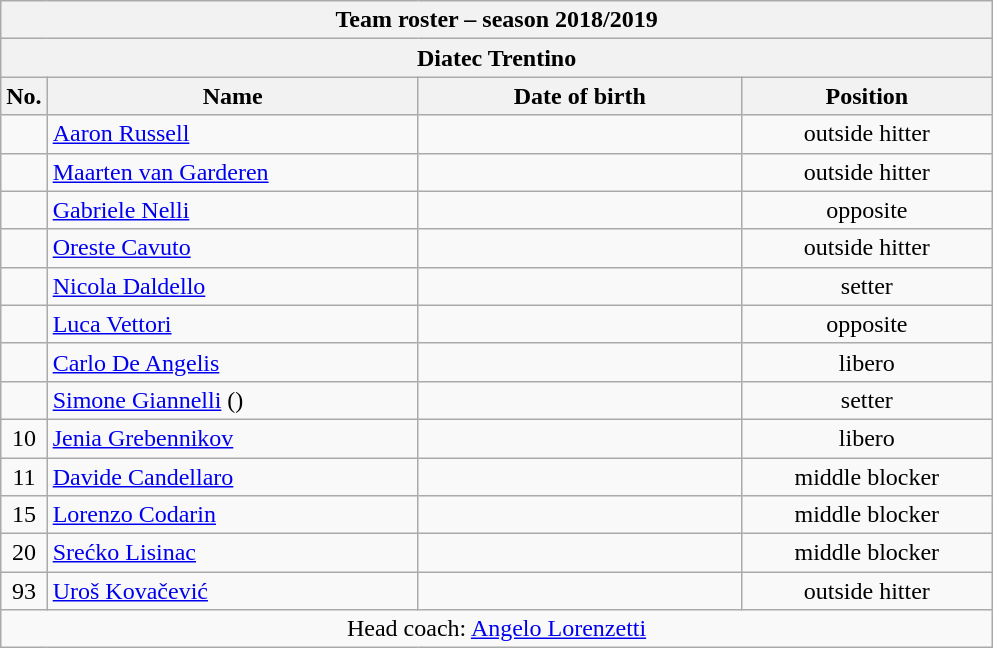<table class="wikitable collapsible collapsed sortable" style="font-size:100%; text-align:center;">
<tr>
<th colspan=6>Team roster – season 2018/2019</th>
</tr>
<tr>
<th colspan=6>Diatec Trentino</th>
</tr>
<tr>
<th>No.</th>
<th style="width:15em">Name</th>
<th style="width:13em">Date of birth</th>
<th style="width:10em">Position</th>
</tr>
<tr>
<td></td>
<td align=left> <a href='#'>Aaron Russell</a></td>
<td align=right></td>
<td>outside hitter</td>
</tr>
<tr>
<td></td>
<td align=left> <a href='#'>Maarten van Garderen</a></td>
<td align=right></td>
<td>outside hitter</td>
</tr>
<tr>
<td></td>
<td align=left> <a href='#'>Gabriele Nelli</a></td>
<td align=right></td>
<td>opposite</td>
</tr>
<tr>
<td></td>
<td align=left> <a href='#'>Oreste Cavuto</a></td>
<td align=right></td>
<td>outside hitter</td>
</tr>
<tr>
<td></td>
<td align=left> <a href='#'>Nicola Daldello</a></td>
<td align=right></td>
<td>setter</td>
</tr>
<tr>
<td></td>
<td align=left> <a href='#'>Luca Vettori</a></td>
<td align=right></td>
<td>opposite</td>
</tr>
<tr>
<td></td>
<td align=left> <a href='#'>Carlo De Angelis</a></td>
<td align=right></td>
<td>libero</td>
</tr>
<tr>
<td></td>
<td align=left> <a href='#'>Simone Giannelli</a> ()</td>
<td align=right></td>
<td>setter</td>
</tr>
<tr>
<td>10</td>
<td align=left> <a href='#'>Jenia Grebennikov</a></td>
<td align=right></td>
<td>libero</td>
</tr>
<tr>
<td>11</td>
<td align=left> <a href='#'>Davide Candellaro</a></td>
<td align=right></td>
<td>middle blocker</td>
</tr>
<tr>
<td>15</td>
<td align=left> <a href='#'>Lorenzo Codarin</a></td>
<td align=right></td>
<td>middle blocker</td>
</tr>
<tr>
<td>20</td>
<td align=left> <a href='#'>Srećko Lisinac</a></td>
<td align=right></td>
<td>middle blocker</td>
</tr>
<tr>
<td>93</td>
<td align=left> <a href='#'>Uroš Kovačević</a></td>
<td align=right></td>
<td>outside hitter</td>
</tr>
<tr>
<td colspan=4>Head coach: <a href='#'>Angelo Lorenzetti</a></td>
</tr>
</table>
